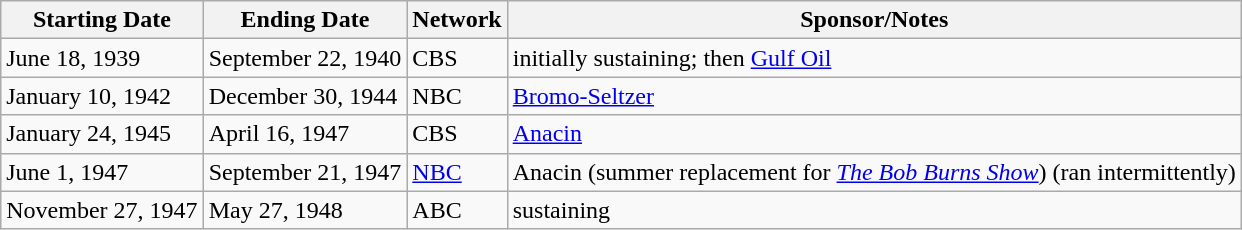<table class="wikitable">
<tr>
<th>Starting Date</th>
<th>Ending Date</th>
<th>Network</th>
<th>Sponsor/Notes</th>
</tr>
<tr>
<td>June 18, 1939</td>
<td>September 22, 1940</td>
<td>CBS</td>
<td>initially sustaining; then <a href='#'>Gulf Oil</a></td>
</tr>
<tr>
<td>January 10, 1942</td>
<td>December 30, 1944</td>
<td>NBC</td>
<td><a href='#'>Bromo-Seltzer</a></td>
</tr>
<tr>
<td>January 24, 1945</td>
<td>April 16, 1947</td>
<td>CBS</td>
<td><a href='#'>Anacin</a></td>
</tr>
<tr>
<td>June 1, 1947</td>
<td>September 21, 1947</td>
<td><a href='#'>NBC</a></td>
<td>Anacin (summer replacement for <em><a href='#'>The Bob Burns Show</a></em>) (ran intermittently)</td>
</tr>
<tr>
<td>November 27, 1947</td>
<td>May 27, 1948</td>
<td>ABC</td>
<td>sustaining</td>
</tr>
</table>
